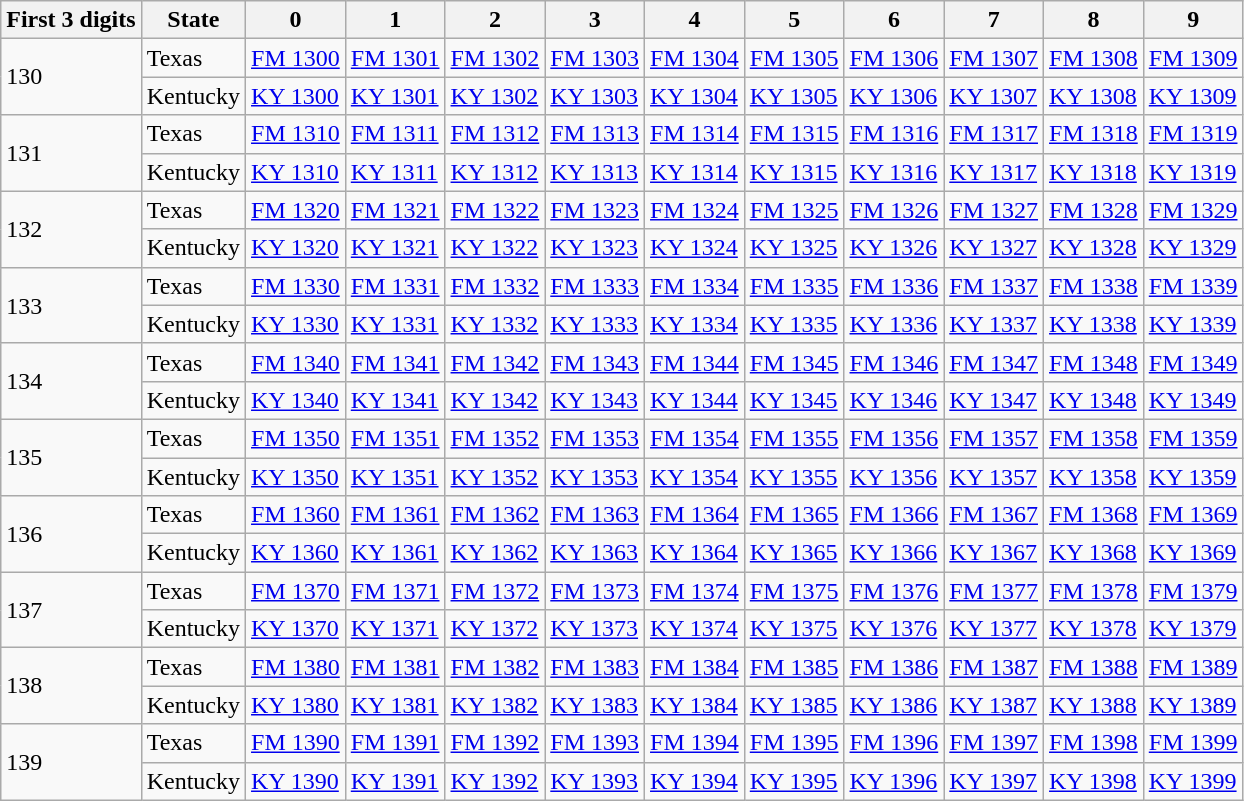<table class="wikitable">
<tr>
<th>First 3 digits</th>
<th>State</th>
<th>0</th>
<th>1</th>
<th>2</th>
<th>3</th>
<th>4</th>
<th>5</th>
<th>6</th>
<th>7</th>
<th>8</th>
<th>9</th>
</tr>
<tr id="130">
<td rowspan=2>130</td>
<td>Texas</td>
<td><a href='#'>FM 1300</a></td>
<td><a href='#'>FM 1301</a></td>
<td><a href='#'>FM 1302</a></td>
<td><a href='#'>FM 1303</a></td>
<td><a href='#'>FM 1304</a></td>
<td><a href='#'>FM 1305</a></td>
<td><a href='#'>FM 1306</a></td>
<td><a href='#'>FM 1307</a></td>
<td><a href='#'>FM 1308</a></td>
<td><a href='#'>FM 1309</a></td>
</tr>
<tr>
<td>Kentucky</td>
<td><a href='#'>KY 1300</a></td>
<td><a href='#'>KY 1301</a></td>
<td><a href='#'>KY 1302</a></td>
<td><a href='#'>KY 1303</a></td>
<td><a href='#'>KY 1304</a></td>
<td><a href='#'>KY 1305</a></td>
<td><a href='#'>KY 1306</a></td>
<td><a href='#'>KY 1307</a></td>
<td><a href='#'>KY 1308</a></td>
<td><a href='#'>KY 1309</a></td>
</tr>
<tr id="131">
<td rowspan=2>131</td>
<td>Texas</td>
<td><a href='#'>FM 1310</a></td>
<td><a href='#'>FM 1311</a></td>
<td><a href='#'>FM 1312</a></td>
<td><a href='#'>FM 1313</a></td>
<td><a href='#'>FM 1314</a></td>
<td><a href='#'>FM 1315</a></td>
<td><a href='#'>FM 1316</a></td>
<td><a href='#'>FM 1317</a></td>
<td><a href='#'>FM 1318</a></td>
<td><a href='#'>FM 1319</a></td>
</tr>
<tr>
<td>Kentucky</td>
<td><a href='#'>KY 1310</a></td>
<td><a href='#'>KY 1311</a></td>
<td><a href='#'>KY 1312</a></td>
<td><a href='#'>KY 1313</a></td>
<td><a href='#'>KY 1314</a></td>
<td><a href='#'>KY 1315</a></td>
<td><a href='#'>KY 1316</a></td>
<td><a href='#'>KY 1317</a></td>
<td><a href='#'>KY 1318</a></td>
<td><a href='#'>KY 1319</a></td>
</tr>
<tr id="132">
<td rowspan=2>132</td>
<td>Texas</td>
<td><a href='#'>FM 1320</a></td>
<td><a href='#'>FM 1321</a></td>
<td><a href='#'>FM 1322</a></td>
<td><a href='#'>FM 1323</a></td>
<td><a href='#'>FM 1324</a></td>
<td><a href='#'>FM 1325</a></td>
<td><a href='#'>FM 1326</a></td>
<td><a href='#'>FM 1327</a></td>
<td><a href='#'>FM 1328</a></td>
<td><a href='#'>FM 1329</a></td>
</tr>
<tr>
<td>Kentucky</td>
<td><a href='#'>KY 1320</a></td>
<td><a href='#'>KY 1321</a></td>
<td><a href='#'>KY 1322</a></td>
<td><a href='#'>KY 1323</a></td>
<td><a href='#'>KY 1324</a></td>
<td><a href='#'>KY 1325</a></td>
<td><a href='#'>KY 1326</a></td>
<td><a href='#'>KY 1327</a></td>
<td><a href='#'>KY 1328</a></td>
<td><a href='#'>KY 1329</a></td>
</tr>
<tr id="133">
<td rowspan=2>133</td>
<td>Texas</td>
<td><a href='#'>FM 1330</a></td>
<td><a href='#'>FM 1331</a></td>
<td><a href='#'>FM 1332</a></td>
<td><a href='#'>FM 1333</a></td>
<td><a href='#'>FM 1334</a></td>
<td><a href='#'>FM 1335</a></td>
<td><a href='#'>FM 1336</a></td>
<td><a href='#'>FM 1337</a></td>
<td><a href='#'>FM 1338</a></td>
<td><a href='#'>FM 1339</a></td>
</tr>
<tr>
<td>Kentucky</td>
<td><a href='#'>KY 1330</a></td>
<td><a href='#'>KY 1331</a></td>
<td><a href='#'>KY 1332</a></td>
<td><a href='#'>KY 1333</a></td>
<td><a href='#'>KY 1334</a></td>
<td><a href='#'>KY 1335</a></td>
<td><a href='#'>KY 1336</a></td>
<td><a href='#'>KY 1337</a></td>
<td><a href='#'>KY 1338</a></td>
<td><a href='#'>KY 1339</a></td>
</tr>
<tr id="134">
<td rowspan=2>134</td>
<td>Texas</td>
<td><a href='#'>FM 1340</a></td>
<td><a href='#'>FM 1341</a></td>
<td><a href='#'>FM 1342</a></td>
<td><a href='#'>FM 1343</a></td>
<td><a href='#'>FM 1344</a></td>
<td><a href='#'>FM 1345</a></td>
<td><a href='#'>FM 1346</a></td>
<td><a href='#'>FM 1347</a></td>
<td><a href='#'>FM 1348</a></td>
<td><a href='#'>FM 1349</a></td>
</tr>
<tr>
<td>Kentucky</td>
<td><a href='#'>KY 1340</a></td>
<td><a href='#'>KY 1341</a></td>
<td><a href='#'>KY 1342</a></td>
<td><a href='#'>KY 1343</a></td>
<td><a href='#'>KY 1344</a></td>
<td><a href='#'>KY 1345</a></td>
<td><a href='#'>KY 1346</a></td>
<td><a href='#'>KY 1347</a></td>
<td><a href='#'>KY 1348</a></td>
<td><a href='#'>KY 1349</a></td>
</tr>
<tr id="135">
<td rowspan=2>135</td>
<td>Texas</td>
<td><a href='#'>FM 1350</a></td>
<td><a href='#'>FM 1351</a></td>
<td><a href='#'>FM 1352</a></td>
<td><a href='#'>FM 1353</a></td>
<td><a href='#'>FM 1354</a></td>
<td><a href='#'>FM 1355</a></td>
<td><a href='#'>FM 1356</a></td>
<td><a href='#'>FM 1357</a></td>
<td><a href='#'>FM 1358</a></td>
<td><a href='#'>FM 1359</a></td>
</tr>
<tr>
<td>Kentucky</td>
<td><a href='#'>KY 1350</a></td>
<td><a href='#'>KY 1351</a></td>
<td><a href='#'>KY 1352</a></td>
<td><a href='#'>KY 1353</a></td>
<td><a href='#'>KY 1354</a></td>
<td><a href='#'>KY 1355</a></td>
<td><a href='#'>KY 1356</a></td>
<td><a href='#'>KY 1357</a></td>
<td><a href='#'>KY 1358</a></td>
<td><a href='#'>KY 1359</a></td>
</tr>
<tr id="136">
<td rowspan=2>136</td>
<td>Texas</td>
<td><a href='#'>FM 1360</a></td>
<td><a href='#'>FM 1361</a></td>
<td><a href='#'>FM 1362</a></td>
<td><a href='#'>FM 1363</a></td>
<td><a href='#'>FM 1364</a></td>
<td><a href='#'>FM 1365</a></td>
<td><a href='#'>FM 1366</a></td>
<td><a href='#'>FM 1367</a></td>
<td><a href='#'>FM 1368</a></td>
<td><a href='#'>FM 1369</a></td>
</tr>
<tr>
<td>Kentucky</td>
<td><a href='#'>KY 1360</a></td>
<td><a href='#'>KY 1361</a></td>
<td><a href='#'>KY 1362</a></td>
<td><a href='#'>KY 1363</a></td>
<td><a href='#'>KY 1364</a></td>
<td><a href='#'>KY 1365</a></td>
<td><a href='#'>KY 1366</a></td>
<td><a href='#'>KY 1367</a></td>
<td><a href='#'>KY 1368</a></td>
<td><a href='#'>KY 1369</a></td>
</tr>
<tr id="137">
<td rowspan=2>137</td>
<td>Texas</td>
<td><a href='#'>FM 1370</a></td>
<td><a href='#'>FM 1371</a></td>
<td><a href='#'>FM 1372</a></td>
<td><a href='#'>FM 1373</a></td>
<td><a href='#'>FM 1374</a></td>
<td><a href='#'>FM 1375</a></td>
<td><a href='#'>FM 1376</a></td>
<td><a href='#'>FM 1377</a></td>
<td><a href='#'>FM 1378</a></td>
<td><a href='#'>FM 1379</a></td>
</tr>
<tr>
<td>Kentucky</td>
<td><a href='#'>KY 1370</a></td>
<td><a href='#'>KY 1371</a></td>
<td><a href='#'>KY 1372</a></td>
<td><a href='#'>KY 1373</a></td>
<td><a href='#'>KY 1374</a></td>
<td><a href='#'>KY 1375</a></td>
<td><a href='#'>KY 1376</a></td>
<td><a href='#'>KY 1377</a></td>
<td><a href='#'>KY 1378</a></td>
<td><a href='#'>KY 1379</a></td>
</tr>
<tr id="138">
<td rowspan=2>138</td>
<td>Texas</td>
<td><a href='#'>FM 1380</a></td>
<td><a href='#'>FM 1381</a></td>
<td><a href='#'>FM 1382</a></td>
<td><a href='#'>FM 1383</a></td>
<td><a href='#'>FM 1384</a></td>
<td><a href='#'>FM 1385</a></td>
<td><a href='#'>FM 1386</a></td>
<td><a href='#'>FM 1387</a></td>
<td><a href='#'>FM 1388</a></td>
<td><a href='#'>FM 1389</a></td>
</tr>
<tr>
<td>Kentucky</td>
<td><a href='#'>KY 1380</a></td>
<td><a href='#'>KY 1381</a></td>
<td><a href='#'>KY 1382</a></td>
<td><a href='#'>KY 1383</a></td>
<td><a href='#'>KY 1384</a></td>
<td><a href='#'>KY 1385</a></td>
<td><a href='#'>KY 1386</a></td>
<td><a href='#'>KY 1387</a></td>
<td><a href='#'>KY 1388</a></td>
<td><a href='#'>KY 1389</a></td>
</tr>
<tr id="139">
<td rowspan=2>139</td>
<td>Texas</td>
<td><a href='#'>FM 1390</a></td>
<td><a href='#'>FM 1391</a></td>
<td><a href='#'>FM 1392</a></td>
<td><a href='#'>FM 1393</a></td>
<td><a href='#'>FM 1394</a></td>
<td><a href='#'>FM 1395</a></td>
<td><a href='#'>FM 1396</a></td>
<td><a href='#'>FM 1397</a></td>
<td><a href='#'>FM 1398</a></td>
<td><a href='#'>FM 1399</a></td>
</tr>
<tr>
<td>Kentucky</td>
<td><a href='#'>KY 1390</a></td>
<td><a href='#'>KY 1391</a></td>
<td><a href='#'>KY 1392</a></td>
<td><a href='#'>KY 1393</a></td>
<td><a href='#'>KY 1394</a></td>
<td><a href='#'>KY 1395</a></td>
<td><a href='#'>KY 1396</a></td>
<td><a href='#'>KY 1397</a></td>
<td><a href='#'>KY 1398</a></td>
<td><a href='#'>KY 1399</a></td>
</tr>
</table>
